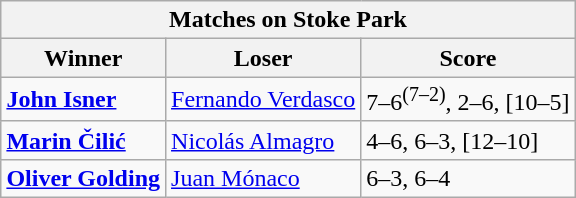<table class="wikitable" style=margin:auto>
<tr>
<th colspan=3>Matches on Stoke Park</th>
</tr>
<tr>
<th>Winner</th>
<th>Loser</th>
<th>Score</th>
</tr>
<tr>
<td><strong> <a href='#'>John Isner</a></strong></td>
<td> <a href='#'>Fernando Verdasco</a></td>
<td>7–6<sup>(7–2)</sup>, 2–6, [10–5]</td>
</tr>
<tr>
<td><strong> <a href='#'>Marin Čilić</a></strong></td>
<td> <a href='#'>Nicolás Almagro</a></td>
<td>4–6, 6–3, [12–10]</td>
</tr>
<tr>
<td><strong> <a href='#'>Oliver Golding</a></strong></td>
<td> <a href='#'>Juan Mónaco</a></td>
<td>6–3, 6–4</td>
</tr>
</table>
